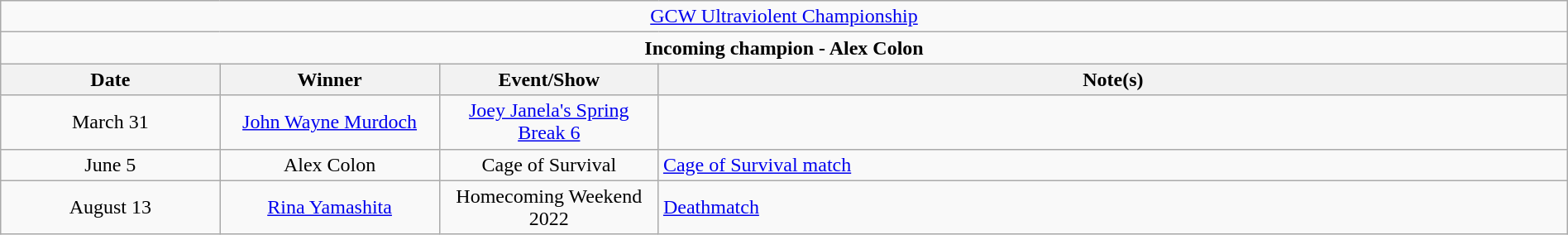<table class="wikitable" style="text-align:center; width:100%;">
<tr>
<td colspan="4" style="text-align: center;"><a href='#'>GCW Ultraviolent Championship</a></td>
</tr>
<tr>
<td colspan="4" style="text-align: center;"><strong>Incoming champion - Alex Colon</strong></td>
</tr>
<tr>
<th width=14%>Date</th>
<th width=14%>Winner</th>
<th width=14%>Event/Show</th>
<th width=58%>Note(s)</th>
</tr>
<tr>
<td>March 31</td>
<td><a href='#'>John Wayne Murdoch</a></td>
<td><a href='#'>Joey Janela's Spring Break 6</a><br></td>
<td></td>
</tr>
<tr>
<td>June 5</td>
<td>Alex Colon</td>
<td>Cage of Survival</td>
<td align=left><a href='#'>Cage of Survival match</a></td>
</tr>
<tr>
<td>August 13</td>
<td><a href='#'>Rina Yamashita</a></td>
<td>Homecoming Weekend 2022<br></td>
<td align=left><a href='#'>Deathmatch</a></td>
</tr>
</table>
